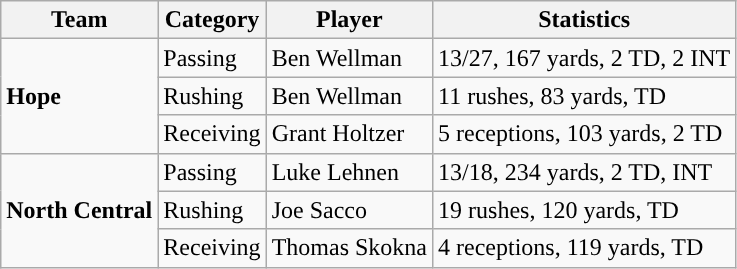<table class="wikitable" style="float: left;">
<tr>
<th>Team</th>
<th>Category</th>
<th>Player</th>
<th>Statistics</th>
</tr>
<tr>
<td rowspan=3><strong>Hope</strong></td>
<td>Passing</td>
<td>Ben Wellman</td>
<td>13/27, 167 yards, 2 TD, 2 INT</td>
</tr>
<tr>
<td>Rushing</td>
<td>Ben Wellman</td>
<td>11 rushes, 83 yards, TD</td>
</tr>
<tr>
<td>Receiving</td>
<td>Grant Holtzer</td>
<td>5 receptions, 103 yards, 2 TD</td>
</tr>
<tr>
<td rowspan=3><strong>North Central</strong></td>
<td>Passing</td>
<td>Luke Lehnen</td>
<td>13/18, 234 yards, 2 TD, INT</td>
</tr>
<tr>
<td>Rushing</td>
<td>Joe Sacco</td>
<td>19 rushes, 120 yards, TD</td>
</tr>
<tr>
<td>Receiving</td>
<td>Thomas Skokna</td>
<td>4 receptions, 119 yards, TD</td>
</tr>
</table>
